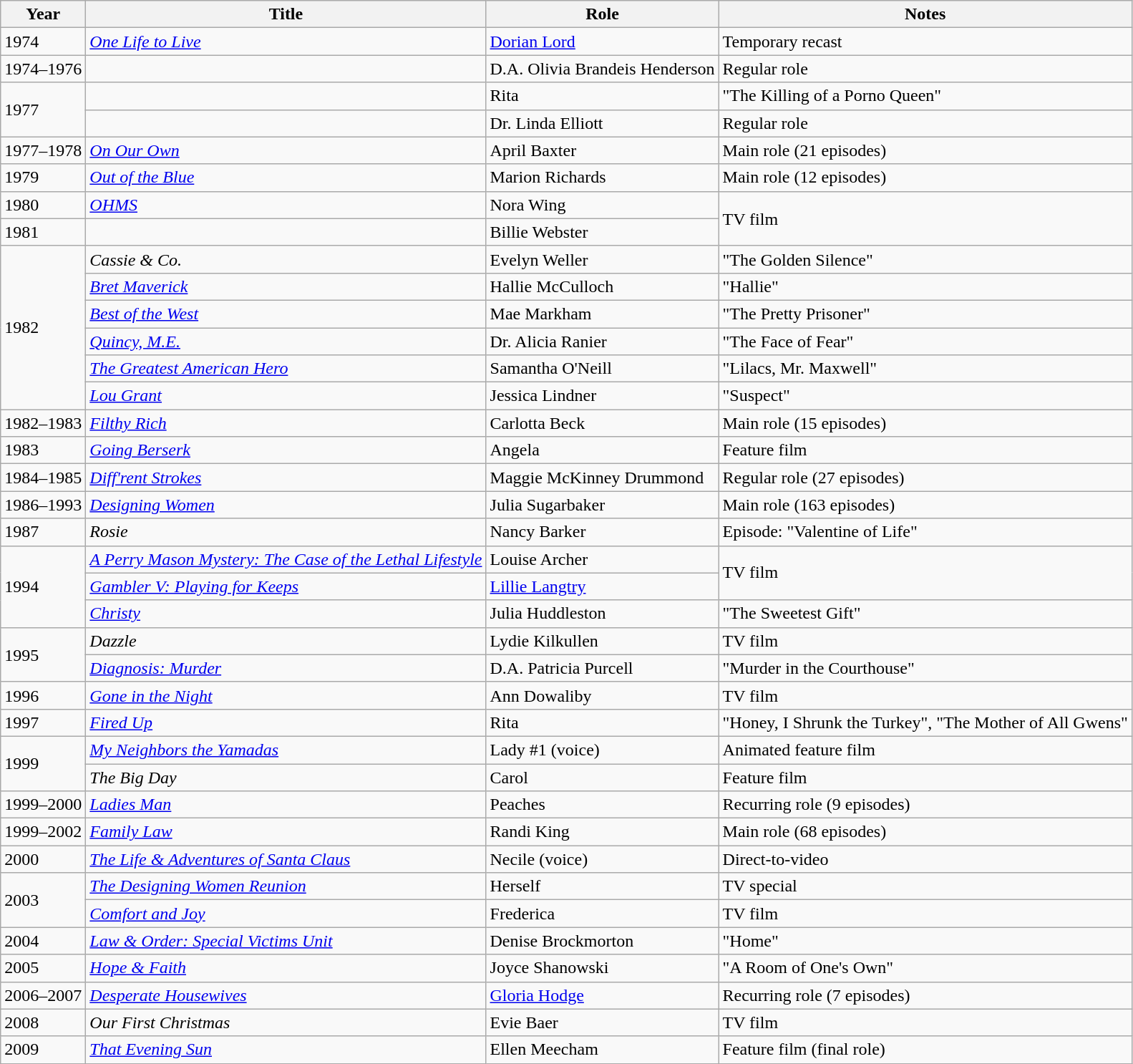<table class="wikitable sortable">
<tr>
<th>Year</th>
<th>Title</th>
<th>Role</th>
<th class="unsortable">Notes</th>
</tr>
<tr>
<td>1974</td>
<td><em><a href='#'>One Life to Live</a></em></td>
<td><a href='#'>Dorian Lord</a></td>
<td>Temporary recast</td>
</tr>
<tr>
<td>1974–1976</td>
<td><em></em></td>
<td>D.A. Olivia Brandeis Henderson</td>
<td>Regular role</td>
</tr>
<tr>
<td rowspan=2>1977</td>
<td><em></em></td>
<td>Rita</td>
<td>"The Killing of a Porno Queen"</td>
</tr>
<tr>
<td><em></em></td>
<td>Dr. Linda Elliott</td>
<td>Regular role</td>
</tr>
<tr>
<td>1977–1978</td>
<td><em><a href='#'>On Our Own</a></em></td>
<td>April Baxter</td>
<td>Main role (21 episodes)</td>
</tr>
<tr>
<td>1979</td>
<td><em><a href='#'>Out of the Blue</a></em></td>
<td>Marion Richards</td>
<td>Main role (12 episodes)</td>
</tr>
<tr>
<td>1980</td>
<td><em><a href='#'>OHMS</a></em></td>
<td>Nora Wing</td>
<td rowspan=2>TV film</td>
</tr>
<tr>
<td>1981</td>
<td><em></em></td>
<td>Billie Webster</td>
</tr>
<tr>
<td rowspan=6>1982</td>
<td><em>Cassie & Co.</em></td>
<td>Evelyn Weller</td>
<td>"The Golden Silence"</td>
</tr>
<tr>
<td><em><a href='#'>Bret Maverick</a></em></td>
<td>Hallie McCulloch</td>
<td>"Hallie"</td>
</tr>
<tr>
<td><em><a href='#'>Best of the West</a></em></td>
<td>Mae Markham</td>
<td>"The Pretty Prisoner"</td>
</tr>
<tr>
<td><em><a href='#'>Quincy, M.E.</a></em></td>
<td>Dr. Alicia Ranier</td>
<td>"The Face of Fear"</td>
</tr>
<tr>
<td><em><a href='#'>The Greatest American Hero</a></em></td>
<td>Samantha O'Neill</td>
<td>"Lilacs, Mr. Maxwell"</td>
</tr>
<tr>
<td><em><a href='#'>Lou Grant</a></em></td>
<td>Jessica Lindner</td>
<td>"Suspect"</td>
</tr>
<tr>
<td>1982–1983</td>
<td><em><a href='#'>Filthy Rich</a></em></td>
<td>Carlotta Beck</td>
<td>Main role (15 episodes)</td>
</tr>
<tr>
<td>1983</td>
<td><em><a href='#'>Going Berserk</a></em></td>
<td>Angela</td>
<td>Feature film</td>
</tr>
<tr>
<td>1984–1985</td>
<td><em><a href='#'>Diff'rent Strokes</a></em></td>
<td>Maggie McKinney Drummond</td>
<td>Regular role (27 episodes)</td>
</tr>
<tr>
<td>1986–1993</td>
<td><em><a href='#'>Designing Women</a></em></td>
<td>Julia Sugarbaker</td>
<td>Main role (163 episodes)</td>
</tr>
<tr>
<td>1987</td>
<td><em>Rosie</em></td>
<td>Nancy Barker</td>
<td>Episode: "Valentine of Life"</td>
</tr>
<tr>
<td rowspan=3>1994</td>
<td><em><a href='#'>A Perry Mason Mystery: The Case of the Lethal Lifestyle</a></em></td>
<td>Louise Archer</td>
<td rowspan=2>TV film</td>
</tr>
<tr>
<td><em><a href='#'>Gambler V: Playing for Keeps</a></em></td>
<td><a href='#'>Lillie Langtry</a></td>
</tr>
<tr>
<td><em><a href='#'>Christy</a></em></td>
<td>Julia Huddleston</td>
<td>"The Sweetest Gift"</td>
</tr>
<tr>
<td rowspan=2>1995</td>
<td><em>Dazzle</em></td>
<td>Lydie Kilkullen</td>
<td>TV film</td>
</tr>
<tr>
<td><em><a href='#'>Diagnosis: Murder</a></em></td>
<td>D.A. Patricia Purcell</td>
<td>"Murder in the Courthouse"</td>
</tr>
<tr>
<td>1996</td>
<td><em><a href='#'>Gone in the Night</a></em></td>
<td>Ann Dowaliby</td>
<td>TV film</td>
</tr>
<tr>
<td>1997</td>
<td><em><a href='#'>Fired Up</a></em></td>
<td>Rita</td>
<td>"Honey, I Shrunk the Turkey", "The Mother of All Gwens"</td>
</tr>
<tr>
<td rowspan=2>1999</td>
<td><em><a href='#'>My Neighbors the Yamadas</a></em></td>
<td>Lady #1 (voice)</td>
<td>Animated feature film</td>
</tr>
<tr>
<td><em>The Big Day</em></td>
<td>Carol</td>
<td>Feature film</td>
</tr>
<tr>
<td>1999–2000</td>
<td><em><a href='#'>Ladies Man</a></em></td>
<td>Peaches</td>
<td>Recurring role (9 episodes)</td>
</tr>
<tr>
<td>1999–2002</td>
<td><em><a href='#'>Family Law</a></em></td>
<td>Randi King</td>
<td>Main role (68 episodes)</td>
</tr>
<tr>
<td>2000</td>
<td><em><a href='#'>The Life & Adventures of Santa Claus</a></em></td>
<td>Necile (voice)</td>
<td>Direct-to-video</td>
</tr>
<tr>
<td rowspan=2>2003</td>
<td><em><a href='#'>The Designing Women Reunion</a></em></td>
<td>Herself</td>
<td>TV special</td>
</tr>
<tr>
<td><em><a href='#'>Comfort and Joy</a></em></td>
<td>Frederica</td>
<td>TV film</td>
</tr>
<tr>
<td>2004</td>
<td><em><a href='#'>Law & Order: Special Victims Unit</a></em></td>
<td>Denise Brockmorton</td>
<td>"Home"</td>
</tr>
<tr>
<td>2005</td>
<td><em><a href='#'>Hope & Faith</a></em></td>
<td>Joyce Shanowski</td>
<td>"A Room of One's Own"</td>
</tr>
<tr>
<td>2006–2007</td>
<td><em><a href='#'>Desperate Housewives</a></em></td>
<td><a href='#'>Gloria Hodge</a></td>
<td>Recurring role (7 episodes)</td>
</tr>
<tr>
<td>2008</td>
<td><em>Our First Christmas</em></td>
<td>Evie Baer</td>
<td>TV film</td>
</tr>
<tr>
<td>2009</td>
<td><em><a href='#'>That Evening Sun</a></em></td>
<td>Ellen Meecham</td>
<td>Feature film (final role)</td>
</tr>
</table>
